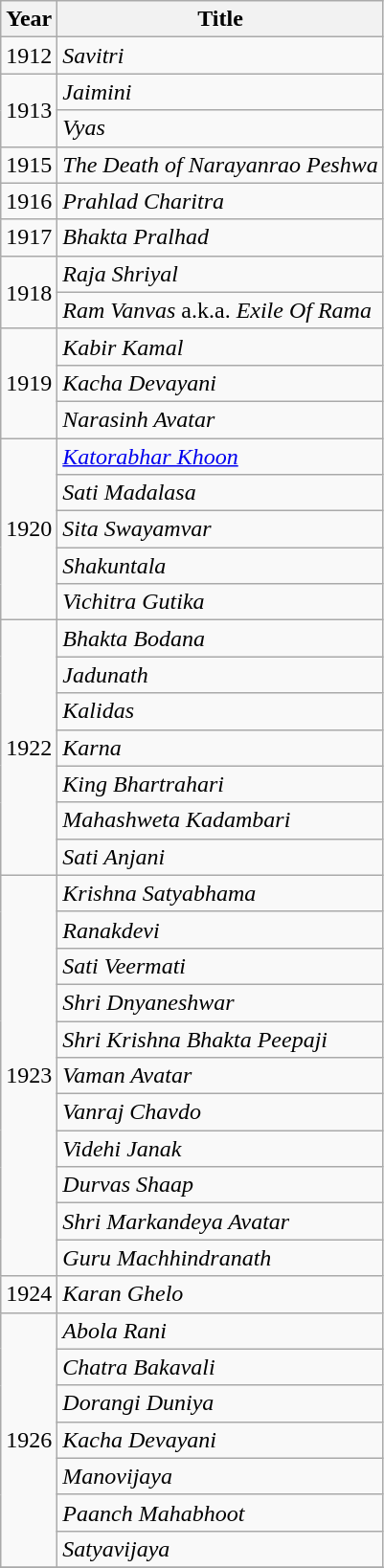<table class="wikitable">
<tr>
<th>Year</th>
<th>Title</th>
</tr>
<tr>
<td rowspan="1">1912</td>
<td><em>Savitri</em></td>
</tr>
<tr>
<td rowspan="2">1913</td>
<td><em>Jaimini</em></td>
</tr>
<tr>
<td><em>Vyas</em></td>
</tr>
<tr>
<td rowspan="1">1915</td>
<td><em>The Death of Narayanrao Peshwa</em></td>
</tr>
<tr>
<td rowspan="1">1916</td>
<td><em>Prahlad Charitra</em></td>
</tr>
<tr>
<td rowspan="1">1917</td>
<td><em>Bhakta Pralhad</em></td>
</tr>
<tr>
<td rowspan="2">1918</td>
<td><em>Raja Shriyal</em></td>
</tr>
<tr>
<td><em>Ram Vanvas</em> a.k.a. <em>Exile Of Rama</em></td>
</tr>
<tr>
<td rowspan="3">1919</td>
<td><em>Kabir Kamal</em></td>
</tr>
<tr>
<td><em>Kacha Devayani</em></td>
</tr>
<tr>
<td><em>Narasinh Avatar</em></td>
</tr>
<tr>
<td rowspan="5">1920</td>
<td><em><a href='#'>Katorabhar Khoon</a></em></td>
</tr>
<tr>
<td><em>Sati Madalasa</em></td>
</tr>
<tr>
<td><em>Sita Swayamvar</em></td>
</tr>
<tr>
<td><em>Shakuntala</em></td>
</tr>
<tr>
<td><em>Vichitra Gutika</em></td>
</tr>
<tr>
<td rowspan="7">1922</td>
<td><em>Bhakta Bodana</em></td>
</tr>
<tr>
<td><em>Jadunath</em></td>
</tr>
<tr>
<td><em>Kalidas</em></td>
</tr>
<tr>
<td><em>Karna</em></td>
</tr>
<tr>
<td><em>King Bhartrahari</em></td>
</tr>
<tr>
<td><em>Mahashweta Kadambari</em></td>
</tr>
<tr>
<td><em>Sati Anjani</em></td>
</tr>
<tr>
<td rowspan="11">1923</td>
<td><em>Krishna Satyabhama</em></td>
</tr>
<tr>
<td><em>Ranakdevi</em></td>
</tr>
<tr>
<td><em>Sati Veermati</em></td>
</tr>
<tr>
<td><em>Shri Dnyaneshwar</em></td>
</tr>
<tr>
<td><em>Shri Krishna Bhakta Peepaji</em></td>
</tr>
<tr>
<td><em>Vaman Avatar</em></td>
</tr>
<tr>
<td><em>Vanraj Chavdo</em></td>
</tr>
<tr>
<td><em>Videhi Janak</em></td>
</tr>
<tr>
<td><em>Durvas Shaap</em></td>
</tr>
<tr>
<td><em>Shri Markandeya Avatar</em></td>
</tr>
<tr>
<td><em>Guru Machhindranath</em></td>
</tr>
<tr>
<td rowspan="1">1924</td>
<td><em>Karan Ghelo</em></td>
</tr>
<tr>
<td rowspan="7">1926</td>
<td><em>Abola Rani</em></td>
</tr>
<tr>
<td><em>Chatra Bakavali</em></td>
</tr>
<tr>
<td><em>Dorangi Duniya</em></td>
</tr>
<tr>
<td><em>Kacha Devayani</em></td>
</tr>
<tr>
<td><em>Manovijaya</em></td>
</tr>
<tr>
<td><em>Paanch Mahabhoot</em></td>
</tr>
<tr>
<td><em>Satyavijaya</em></td>
</tr>
<tr>
</tr>
</table>
